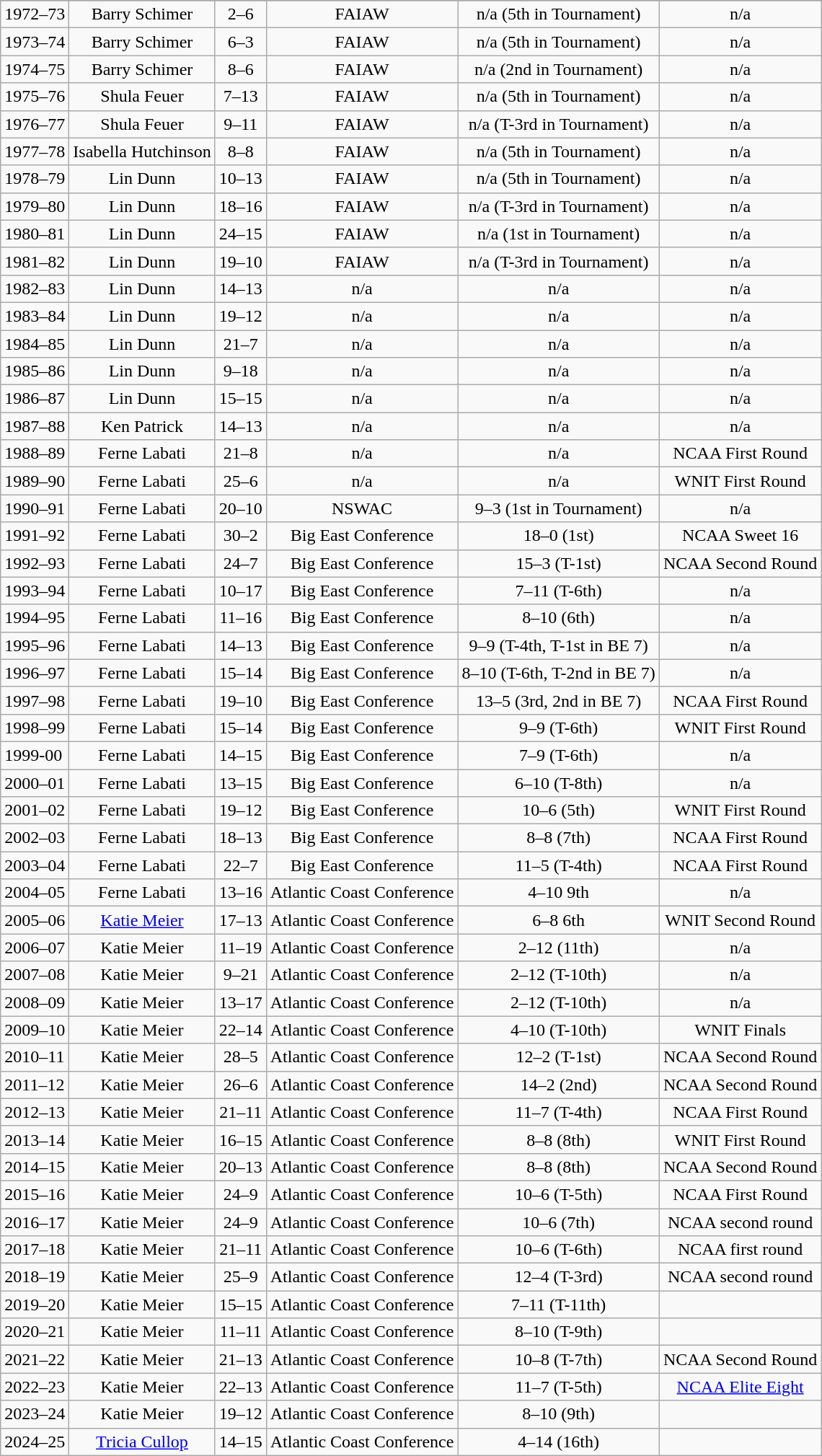<table class="wikitable" style="text-align:center">
<tr>
</tr>
<tr>
<td style="text-align:left">1972–73</td>
<td>Barry Schimer</td>
<td>2–6</td>
<td>FAIAW</td>
<td>n/a (5th in Tournament)</td>
<td>n/a</td>
</tr>
<tr>
<td style="text-align:left">1973–74</td>
<td>Barry Schimer</td>
<td>6–3</td>
<td>FAIAW</td>
<td>n/a (5th in Tournament)</td>
<td>n/a</td>
</tr>
<tr>
<td style="text-align:left">1974–75</td>
<td>Barry Schimer</td>
<td>8–6</td>
<td>FAIAW</td>
<td>n/a (2nd in Tournament)</td>
<td>n/a</td>
</tr>
<tr>
<td style="text-align:left">1975–76</td>
<td>Shula Feuer</td>
<td>7–13</td>
<td>FAIAW</td>
<td>n/a (5th in Tournament)</td>
<td>n/a</td>
</tr>
<tr>
<td style="text-align:left">1976–77</td>
<td>Shula Feuer</td>
<td>9–11</td>
<td>FAIAW</td>
<td>n/a (T-3rd in Tournament)</td>
<td>n/a</td>
</tr>
<tr>
<td style="text-align:left">1977–78</td>
<td>Isabella Hutchinson</td>
<td>8–8</td>
<td>FAIAW</td>
<td>n/a (5th in Tournament)</td>
<td>n/a</td>
</tr>
<tr>
<td style="text-align:left">1978–79</td>
<td>Lin Dunn</td>
<td>10–13</td>
<td>FAIAW</td>
<td>n/a (5th in Tournament)</td>
<td>n/a</td>
</tr>
<tr>
<td style="text-align:left">1979–80</td>
<td>Lin Dunn</td>
<td>18–16</td>
<td>FAIAW</td>
<td>n/a (T-3rd in Tournament)</td>
<td>n/a</td>
</tr>
<tr>
<td style="text-align:left">1980–81</td>
<td>Lin Dunn</td>
<td>24–15</td>
<td>FAIAW</td>
<td>n/a (1st in Tournament)</td>
<td>n/a</td>
</tr>
<tr>
<td style="text-align:left">1981–82</td>
<td>Lin Dunn</td>
<td>19–10</td>
<td>FAIAW</td>
<td>n/a (T-3rd in Tournament)</td>
<td>n/a</td>
</tr>
<tr>
<td style="text-align:left">1982–83</td>
<td>Lin Dunn</td>
<td>14–13</td>
<td>n/a</td>
<td>n/a</td>
<td>n/a</td>
</tr>
<tr>
<td style="text-align:left">1983–84</td>
<td>Lin Dunn</td>
<td>19–12</td>
<td>n/a</td>
<td>n/a</td>
<td>n/a</td>
</tr>
<tr>
<td style="text-align:left">1984–85</td>
<td>Lin Dunn</td>
<td>21–7</td>
<td>n/a</td>
<td>n/a</td>
<td>n/a</td>
</tr>
<tr>
<td style="text-align:left">1985–86</td>
<td>Lin Dunn</td>
<td>9–18</td>
<td>n/a</td>
<td>n/a</td>
<td>n/a</td>
</tr>
<tr>
<td style="text-align:left">1986–87</td>
<td>Lin Dunn</td>
<td>15–15</td>
<td>n/a</td>
<td>n/a</td>
<td>n/a</td>
</tr>
<tr>
<td style="text-align:left">1987–88</td>
<td>Ken Patrick</td>
<td>14–13</td>
<td>n/a</td>
<td>n/a</td>
<td>n/a</td>
</tr>
<tr>
<td style="text-align:left">1988–89</td>
<td>Ferne Labati</td>
<td>21–8</td>
<td>n/a</td>
<td>n/a</td>
<td>NCAA First Round</td>
</tr>
<tr>
<td style="text-align:left">1989–90</td>
<td>Ferne Labati</td>
<td>25–6</td>
<td>n/a</td>
<td>n/a</td>
<td>WNIT First Round</td>
</tr>
<tr>
<td style="text-align:left">1990–91</td>
<td>Ferne Labati</td>
<td>20–10</td>
<td>NSWAC</td>
<td>9–3 (1st in Tournament)</td>
<td>n/a</td>
</tr>
<tr>
<td style="text-align:left">1991–92</td>
<td>Ferne Labati</td>
<td>30–2</td>
<td>Big East Conference</td>
<td>18–0 (1st)</td>
<td>NCAA Sweet 16</td>
</tr>
<tr>
<td style="text-align:left">1992–93</td>
<td>Ferne Labati</td>
<td>24–7</td>
<td>Big East Conference</td>
<td>15–3 (T-1st)</td>
<td>NCAA Second Round</td>
</tr>
<tr>
<td style="text-align:left">1993–94</td>
<td>Ferne Labati</td>
<td>10–17</td>
<td>Big East Conference</td>
<td>7–11 (T-6th)</td>
<td>n/a</td>
</tr>
<tr>
<td style="text-align:left">1994–95</td>
<td>Ferne Labati</td>
<td>11–16</td>
<td>Big East Conference</td>
<td>8–10 (6th)</td>
<td>n/a</td>
</tr>
<tr>
<td style="text-align:left">1995–96</td>
<td>Ferne Labati</td>
<td>14–13</td>
<td>Big East Conference</td>
<td>9–9 (T-4th, T-1st in BE 7)</td>
<td>n/a</td>
</tr>
<tr>
<td style="text-align:left">1996–97</td>
<td>Ferne Labati</td>
<td>15–14</td>
<td>Big East Conference</td>
<td>8–10 (T-6th, T-2nd in BE 7)</td>
<td>n/a</td>
</tr>
<tr>
<td style="text-align:left">1997–98</td>
<td>Ferne Labati</td>
<td>19–10</td>
<td>Big East Conference</td>
<td>13–5 (3rd, 2nd in BE 7)</td>
<td>NCAA First Round</td>
</tr>
<tr>
<td style="text-align:left">1998–99</td>
<td>Ferne Labati</td>
<td>15–14</td>
<td>Big East Conference</td>
<td>9–9 (T-6th)</td>
<td>WNIT First Round</td>
</tr>
<tr>
<td style="text-align:left">1999-00</td>
<td>Ferne Labati</td>
<td>14–15</td>
<td>Big East Conference</td>
<td>7–9 (T-6th)</td>
<td>n/a</td>
</tr>
<tr>
<td style="text-align:left">2000–01</td>
<td>Ferne Labati</td>
<td>13–15</td>
<td>Big East Conference</td>
<td>6–10 (T-8th)</td>
<td>n/a</td>
</tr>
<tr>
<td style="text-align:left">2001–02</td>
<td>Ferne Labati</td>
<td>19–12</td>
<td>Big East Conference</td>
<td>10–6 (5th)</td>
<td>WNIT First Round</td>
</tr>
<tr>
<td style="text-align:left">2002–03</td>
<td>Ferne Labati</td>
<td>18–13</td>
<td>Big East Conference</td>
<td>8–8 (7th)</td>
<td>NCAA First Round</td>
</tr>
<tr>
<td style="text-align:left">2003–04</td>
<td>Ferne Labati</td>
<td>22–7</td>
<td>Big East Conference</td>
<td>11–5 (T-4th)</td>
<td>NCAA First Round</td>
</tr>
<tr>
<td style="text-align:left">2004–05</td>
<td>Ferne Labati</td>
<td>13–16</td>
<td>Atlantic Coast Conference</td>
<td>4–10 9th</td>
<td>n/a</td>
</tr>
<tr>
<td style="text-align:left">2005–06</td>
<td><a href='#'>Katie Meier</a></td>
<td>17–13</td>
<td>Atlantic Coast Conference</td>
<td>6–8 6th</td>
<td>WNIT Second Round</td>
</tr>
<tr>
<td style="text-align:left">2006–07</td>
<td>Katie Meier</td>
<td>11–19</td>
<td>Atlantic Coast Conference</td>
<td>2–12 (11th)</td>
<td>n/a</td>
</tr>
<tr>
<td style="text-align:left">2007–08</td>
<td>Katie Meier</td>
<td>9–21</td>
<td>Atlantic Coast Conference</td>
<td>2–12 (T-10th)</td>
<td>n/a</td>
</tr>
<tr>
<td style="text-align:left">2008–09</td>
<td>Katie Meier</td>
<td>13–17</td>
<td>Atlantic Coast Conference</td>
<td>2–12 (T-10th)</td>
<td>n/a</td>
</tr>
<tr>
<td style="text-align:left">2009–10</td>
<td>Katie Meier</td>
<td>22–14</td>
<td>Atlantic Coast Conference</td>
<td>4–10 (T-10th)</td>
<td>WNIT Finals</td>
</tr>
<tr>
<td style="text-align:left">2010–11</td>
<td>Katie Meier</td>
<td>28–5</td>
<td>Atlantic Coast Conference</td>
<td>12–2 (T-1st)</td>
<td>NCAA Second Round</td>
</tr>
<tr>
<td style="text-align:left">2011–12</td>
<td>Katie Meier</td>
<td>26–6</td>
<td>Atlantic Coast Conference</td>
<td>14–2 (2nd)</td>
<td>NCAA Second Round</td>
</tr>
<tr>
<td style="text-align:left">2012–13</td>
<td>Katie Meier</td>
<td>21–11</td>
<td>Atlantic Coast Conference</td>
<td>11–7 (T-4th)</td>
<td>NCAA First Round</td>
</tr>
<tr>
<td style="text-align:left">2013–14</td>
<td>Katie Meier</td>
<td>16–15</td>
<td>Atlantic Coast Conference</td>
<td>8–8 (8th)</td>
<td>WNIT First Round</td>
</tr>
<tr>
<td style="text-align:left">2014–15</td>
<td>Katie Meier</td>
<td>20–13</td>
<td>Atlantic Coast Conference</td>
<td>8–8 (8th)</td>
<td>NCAA Second Round</td>
</tr>
<tr>
<td style="text-align:left">2015–16</td>
<td>Katie Meier</td>
<td>24–9</td>
<td>Atlantic Coast Conference</td>
<td>10–6 (T-5th)</td>
<td>NCAA First Round</td>
</tr>
<tr>
<td>2016–17</td>
<td>Katie Meier</td>
<td>24–9</td>
<td>Atlantic Coast Conference</td>
<td>10–6 (7th)</td>
<td>NCAA second round</td>
</tr>
<tr>
<td>2017–18</td>
<td>Katie Meier</td>
<td>21–11</td>
<td>Atlantic Coast Conference</td>
<td>10–6 (T-6th)</td>
<td>NCAA first round</td>
</tr>
<tr>
<td>2018–19</td>
<td>Katie Meier</td>
<td>25–9</td>
<td>Atlantic Coast Conference</td>
<td>12–4 (T-3rd)</td>
<td>NCAA second round</td>
</tr>
<tr>
<td>2019–20</td>
<td>Katie Meier</td>
<td>15–15</td>
<td>Atlantic Coast Conference</td>
<td>7–11 (T-11th)</td>
<td></td>
</tr>
<tr>
<td>2020–21</td>
<td>Katie Meier</td>
<td>11–11</td>
<td>Atlantic Coast Conference</td>
<td>8–10 (T-9th)</td>
<td></td>
</tr>
<tr>
<td>2021–22</td>
<td>Katie Meier</td>
<td>21–13</td>
<td>Atlantic Coast Conference</td>
<td>10–8 (T-7th)</td>
<td>NCAA Second Round</td>
</tr>
<tr>
<td>2022–23</td>
<td>Katie Meier</td>
<td>22–13</td>
<td>Atlantic Coast Conference</td>
<td>11–7 (T-5th)</td>
<td><a href='#'>NCAA Elite Eight</a></td>
</tr>
<tr>
<td>2023–24</td>
<td>Katie Meier</td>
<td>19–12</td>
<td>Atlantic Coast Conference</td>
<td>8–10 (9th)</td>
<td></td>
</tr>
<tr>
<td>2024–25</td>
<td><a href='#'>Tricia Cullop</a></td>
<td>14–15</td>
<td>Atlantic Coast Conference</td>
<td>4–14 (16th)</td>
<td></td>
</tr>
</table>
